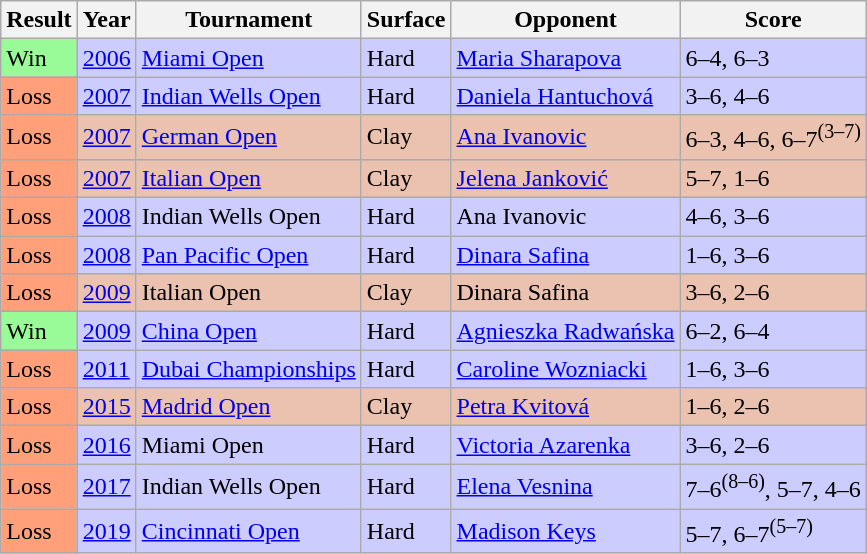<table class="sortable wikitable">
<tr>
<th>Result</th>
<th>Year</th>
<th>Tournament</th>
<th>Surface</th>
<th>Opponent</th>
<th>Score</th>
</tr>
<tr bgcolor=#CCCCFF>
<td bgcolor=98FB98>Win</td>
<td><a href='#'>2006</a></td>
<td><a href='#'>Miami Open</a></td>
<td>Hard</td>
<td> <a href='#'>Maria Sharapova</a></td>
<td>6–4, 6–3</td>
</tr>
<tr bgcolor=#CCCCFF>
<td bgcolor=FFA07A>Loss</td>
<td><a href='#'>2007</a></td>
<td><a href='#'>Indian Wells Open</a></td>
<td>Hard</td>
<td> <a href='#'>Daniela Hantuchová</a></td>
<td>3–6, 4–6</td>
</tr>
<tr bgcolor=#EBC2AF>
<td bgcolor=FFA07A>Loss</td>
<td><a href='#'>2007</a></td>
<td><a href='#'>German Open</a></td>
<td>Clay</td>
<td> <a href='#'>Ana Ivanovic</a></td>
<td>6–3, 4–6, 6–7<sup>(3–7)</sup></td>
</tr>
<tr bgcolor=#EBC2AF>
<td bgcolor=FFA07A>Loss</td>
<td><a href='#'>2007</a></td>
<td><a href='#'>Italian Open</a></td>
<td>Clay</td>
<td> <a href='#'>Jelena Janković</a></td>
<td>5–7, 1–6</td>
</tr>
<tr bgcolor=#CCCCFF>
<td bgcolor=FFA07A>Loss</td>
<td><a href='#'>2008</a></td>
<td>Indian Wells Open</td>
<td>Hard</td>
<td> Ana Ivanovic</td>
<td>4–6, 3–6</td>
</tr>
<tr bgcolor=#CCCCFF>
<td bgcolor=FFA07A>Loss</td>
<td><a href='#'>2008</a></td>
<td><a href='#'>Pan Pacific Open</a></td>
<td>Hard</td>
<td> <a href='#'>Dinara Safina</a></td>
<td>1–6, 3–6</td>
</tr>
<tr bgcolor=#EBC2AF>
<td bgcolor=FFA07A>Loss</td>
<td><a href='#'>2009</a></td>
<td>Italian Open</td>
<td>Clay</td>
<td> Dinara Safina</td>
<td>3–6, 2–6</td>
</tr>
<tr bgcolor=#CCCCFF>
<td bgcolor=98FB98>Win</td>
<td><a href='#'>2009</a></td>
<td><a href='#'>China Open</a></td>
<td>Hard</td>
<td> <a href='#'>Agnieszka Radwańska</a></td>
<td>6–2, 6–4</td>
</tr>
<tr bgcolor=#CCCCFF>
<td bgcolor=FFA07A>Loss</td>
<td><a href='#'>2011</a></td>
<td><a href='#'>Dubai Championships</a></td>
<td>Hard</td>
<td> <a href='#'>Caroline Wozniacki</a></td>
<td>1–6, 3–6</td>
</tr>
<tr bgcolor=#EBC2AF>
<td bgcolor=ffa07a>Loss</td>
<td><a href='#'>2015</a></td>
<td><a href='#'>Madrid Open</a></td>
<td>Clay</td>
<td> <a href='#'>Petra Kvitová</a></td>
<td>1–6, 2–6</td>
</tr>
<tr bgcolor=#CCCCFF>
<td bgcolor=FFA07A>Loss</td>
<td><a href='#'>2016</a></td>
<td>Miami Open</td>
<td>Hard</td>
<td> <a href='#'>Victoria Azarenka</a></td>
<td>3–6, 2–6</td>
</tr>
<tr bgcolor=#CCCCFF>
<td bgcolor=FFA07A>Loss</td>
<td><a href='#'>2017</a></td>
<td>Indian Wells Open</td>
<td>Hard</td>
<td> <a href='#'>Elena Vesnina</a></td>
<td>7–6<sup>(8–6)</sup>, 5–7, 4–6</td>
</tr>
<tr bgcolor=#CCCCFF>
<td bgcolor=FFA07A>Loss</td>
<td><a href='#'>2019</a></td>
<td><a href='#'>Cincinnati Open</a></td>
<td>Hard</td>
<td> <a href='#'>Madison Keys</a></td>
<td>5–7, 6–7<sup>(5–7)</sup></td>
</tr>
</table>
